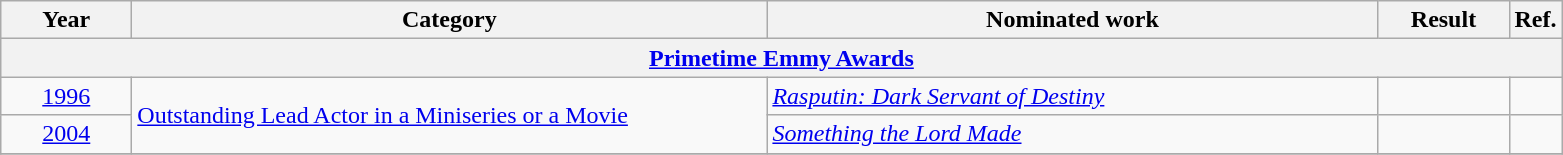<table class=wikitable>
<tr>
<th scope="col" style="width:5em;">Year</th>
<th scope="col" style="width:26em;">Category</th>
<th scope="col" style="width:25em;">Nominated work</th>
<th scope="col" style="width:5em;">Result</th>
<th>Ref.</th>
</tr>
<tr>
<th colspan=5><a href='#'>Primetime Emmy Awards</a></th>
</tr>
<tr>
<td style="text-align:center;"><a href='#'>1996</a></td>
<td rowspan=2><a href='#'>Outstanding Lead Actor in a Miniseries or a Movie</a></td>
<td><em><a href='#'>Rasputin: Dark Servant of Destiny</a></em></td>
<td></td>
<td></td>
</tr>
<tr>
<td style="text-align:center;"><a href='#'>2004</a></td>
<td><em><a href='#'>Something the Lord Made</a></em></td>
<td></td>
<td></td>
</tr>
<tr>
</tr>
</table>
